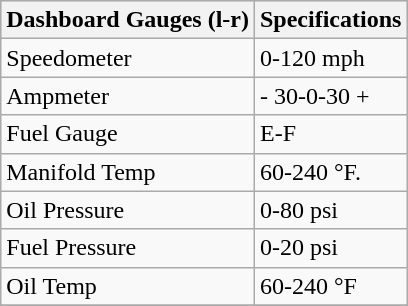<table class="wikitable">
<tr style="background:#CCCCCC;">
<th>Dashboard Gauges (l-r)</th>
<th>Specifications</th>
</tr>
<tr>
<td>Speedometer</td>
<td>0-120 mph</td>
</tr>
<tr>
<td>Ampmeter</td>
<td>- 30-0-30 +</td>
</tr>
<tr>
<td>Fuel Gauge</td>
<td>E-F</td>
</tr>
<tr>
<td>Manifold Temp</td>
<td>60-240 °F.</td>
</tr>
<tr>
<td>Oil Pressure</td>
<td>0-80 psi</td>
</tr>
<tr>
<td>Fuel Pressure</td>
<td>0-20 psi</td>
</tr>
<tr>
<td>Oil Temp</td>
<td>60-240 °F</td>
</tr>
<tr>
</tr>
</table>
